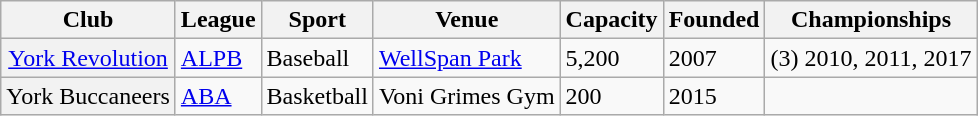<table class="wikitable">
<tr>
<th scope="col">Club</th>
<th scope="col">League</th>
<th scope="col">Sport</th>
<th scope="col">Venue</th>
<th scope="col">Capacity</th>
<th scope="col">Founded</th>
<th scope="col">Championships</th>
</tr>
<tr>
<th scope="row" style="font-weight: normal;"><a href='#'>York Revolution</a></th>
<td><a href='#'>ALPB</a></td>
<td>Baseball</td>
<td><a href='#'>WellSpan Park</a></td>
<td>5,200</td>
<td>2007</td>
<td>(3) 2010, 2011, 2017</td>
</tr>
<tr>
<th scope="row" style="font-weight: normal;">York Buccaneers</th>
<td><a href='#'>ABA</a></td>
<td>Basketball</td>
<td>Voni Grimes Gym</td>
<td>200</td>
<td>2015</td>
<td> </td>
</tr>
</table>
